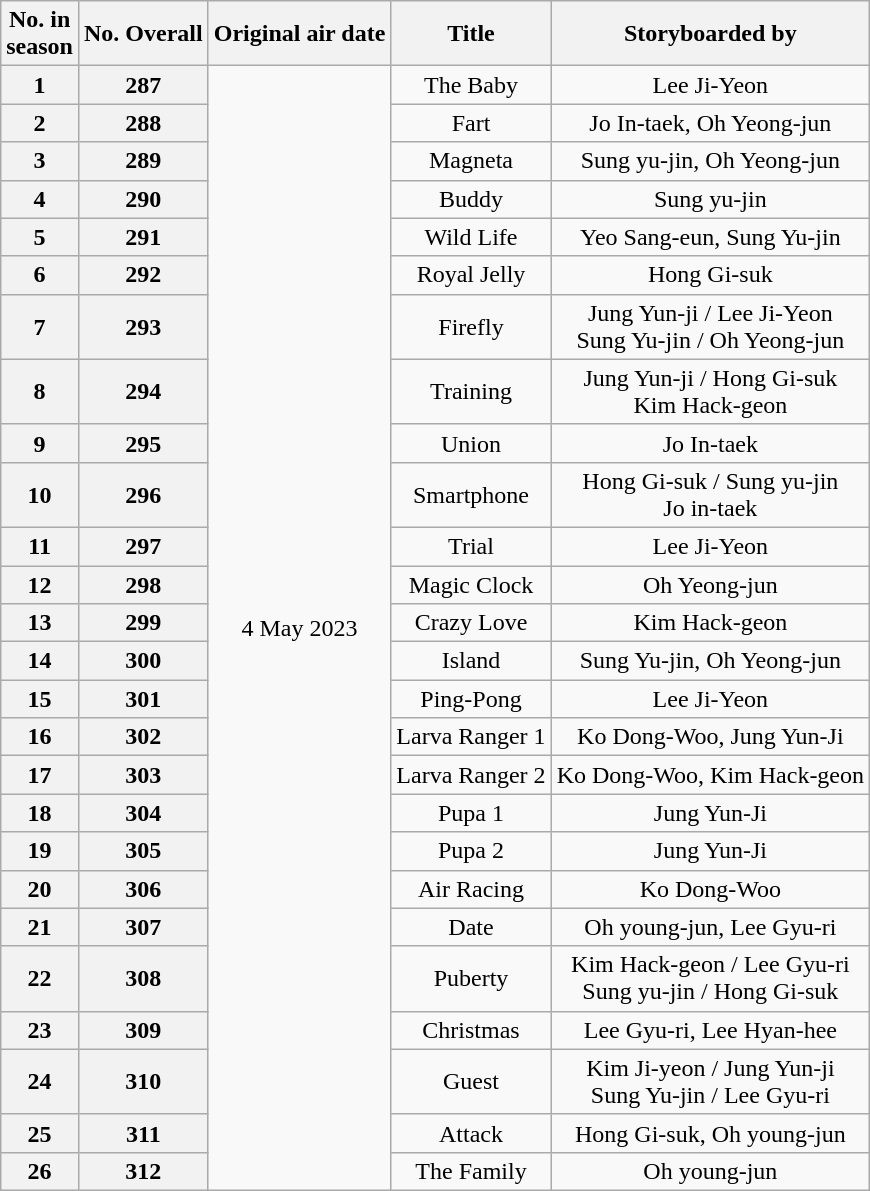<table class="wikitable" style="text-align:center">
<tr>
<th>No. in<br>season</th>
<th>No. Overall</th>
<th>Original air date</th>
<th>Title</th>
<th>Storyboarded by</th>
</tr>
<tr>
<th>1</th>
<th>287</th>
<td rowspan="26">4 May 2023</td>
<td>The Baby</td>
<td>Lee Ji-Yeon</td>
</tr>
<tr>
<th>2</th>
<th>288</th>
<td>Fart</td>
<td>Jo In-taek, Oh Yeong-jun</td>
</tr>
<tr>
<th>3</th>
<th>289</th>
<td>Magneta</td>
<td>Sung yu-jin, Oh Yeong-jun</td>
</tr>
<tr>
<th>4</th>
<th>290</th>
<td>Buddy</td>
<td>Sung yu-jin</td>
</tr>
<tr>
<th>5</th>
<th>291</th>
<td>Wild Life</td>
<td>Yeo Sang-eun, Sung Yu-jin</td>
</tr>
<tr>
<th>6</th>
<th>292</th>
<td>Royal Jelly</td>
<td>Hong Gi-suk</td>
</tr>
<tr>
<th>7</th>
<th>293</th>
<td>Firefly</td>
<td>Jung Yun-ji / Lee Ji-Yeon<br>Sung Yu-jin / Oh Yeong-jun</td>
</tr>
<tr>
<th>8</th>
<th>294</th>
<td>Training</td>
<td>Jung Yun-ji / Hong Gi-suk<br>Kim Hack-geon</td>
</tr>
<tr>
<th>9</th>
<th>295</th>
<td>Union</td>
<td>Jo In-taek</td>
</tr>
<tr>
<th>10</th>
<th>296</th>
<td>Smartphone</td>
<td>Hong Gi-suk / Sung yu-jin<br>Jo in-taek</td>
</tr>
<tr>
<th>11</th>
<th>297</th>
<td>Trial</td>
<td>Lee Ji-Yeon</td>
</tr>
<tr>
<th>12</th>
<th>298</th>
<td>Magic Clock</td>
<td>Oh Yeong-jun</td>
</tr>
<tr>
<th>13</th>
<th>299</th>
<td>Crazy Love</td>
<td>Kim Hack-geon</td>
</tr>
<tr>
<th>14</th>
<th>300</th>
<td>Island</td>
<td>Sung Yu-jin, Oh Yeong-jun</td>
</tr>
<tr>
<th>15</th>
<th>301</th>
<td>Ping-Pong</td>
<td>Lee Ji-Yeon</td>
</tr>
<tr>
<th>16</th>
<th>302</th>
<td>Larva Ranger 1</td>
<td>Ko Dong-Woo, Jung Yun-Ji</td>
</tr>
<tr>
<th>17</th>
<th>303</th>
<td>Larva Ranger 2</td>
<td>Ko Dong-Woo, Kim Hack-geon</td>
</tr>
<tr>
<th>18</th>
<th>304</th>
<td>Pupa 1</td>
<td>Jung Yun-Ji</td>
</tr>
<tr>
<th>19</th>
<th>305</th>
<td>Pupa 2</td>
<td>Jung Yun-Ji</td>
</tr>
<tr>
<th>20</th>
<th>306</th>
<td>Air Racing</td>
<td>Ko Dong-Woo</td>
</tr>
<tr>
<th>21</th>
<th>307</th>
<td>Date</td>
<td>Oh young-jun, Lee Gyu-ri</td>
</tr>
<tr>
<th>22</th>
<th>308</th>
<td>Puberty</td>
<td>Kim Hack-geon / Lee Gyu-ri<br>Sung yu-jin / Hong Gi-suk</td>
</tr>
<tr>
<th>23</th>
<th>309</th>
<td>Christmas</td>
<td>Lee Gyu-ri, Lee Hyan-hee</td>
</tr>
<tr>
<th>24</th>
<th>310</th>
<td>Guest</td>
<td>Kim Ji-yeon / Jung Yun-ji<br>Sung Yu-jin / Lee Gyu-ri</td>
</tr>
<tr>
<th>25</th>
<th>311</th>
<td>Attack</td>
<td>Hong Gi-suk, Oh young-jun</td>
</tr>
<tr>
<th>26</th>
<th>312</th>
<td>The Family</td>
<td>Oh young-jun</td>
</tr>
</table>
